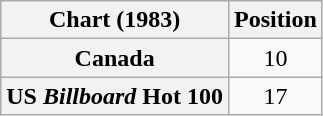<table class="wikitable sortable plainrowheaders" style="text-align:center">
<tr>
<th>Chart (1983)</th>
<th>Position</th>
</tr>
<tr>
<th scope="row">Canada</th>
<td>10</td>
</tr>
<tr>
<th scope="row">US <em>Billboard</em> Hot 100</th>
<td>17</td>
</tr>
</table>
